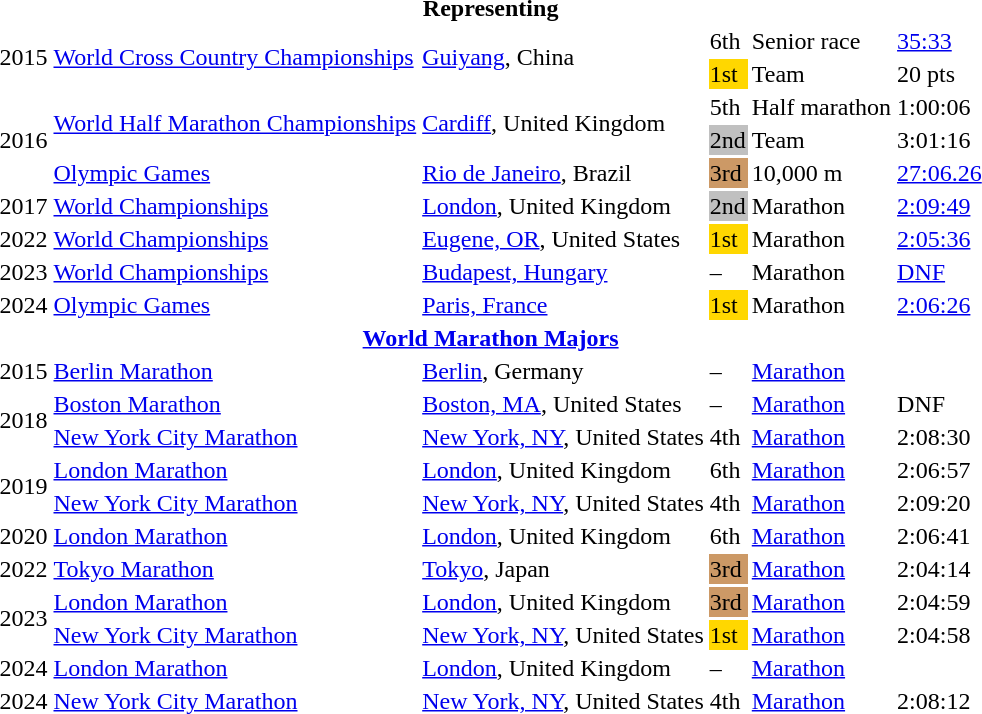<table>
<tr>
<th colspan=6>Representing </th>
</tr>
<tr>
<td rowspan=2>2015</td>
<td rowspan=2><a href='#'>World Cross Country Championships</a></td>
<td rowspan=2><a href='#'>Guiyang</a>, China</td>
<td>6th</td>
<td>Senior race</td>
<td><a href='#'>35:33</a></td>
</tr>
<tr>
<td bgcolor=gold>1st</td>
<td>Team</td>
<td>20 pts</td>
</tr>
<tr>
<td rowspan=3>2016</td>
<td rowspan=2><a href='#'>World Half Marathon Championships</a></td>
<td rowspan=2><a href='#'>Cardiff</a>, United Kingdom</td>
<td>5th</td>
<td>Half marathon</td>
<td>1:00:06</td>
</tr>
<tr>
<td bgcolor=silver>2nd</td>
<td>Team</td>
<td>3:01:16</td>
</tr>
<tr>
<td><a href='#'>Olympic Games</a></td>
<td><a href='#'>Rio de Janeiro</a>, Brazil</td>
<td bgcolor=cc9966>3rd</td>
<td>10,000 m</td>
<td><a href='#'>27:06.26</a></td>
</tr>
<tr>
<td>2017</td>
<td><a href='#'>World Championships</a></td>
<td><a href='#'>London</a>, United Kingdom</td>
<td bgcolor=silver>2nd</td>
<td>Marathon</td>
<td><a href='#'>2:09:49</a></td>
</tr>
<tr>
<td>2022</td>
<td><a href='#'>World Championships</a></td>
<td><a href='#'>Eugene, OR</a>, United States</td>
<td bgcolor=gold>1st</td>
<td>Marathon</td>
<td><a href='#'>2:05:36</a> <strong></strong></td>
</tr>
<tr>
<td>2023</td>
<td><a href='#'>World Championships</a></td>
<td><a href='#'>Budapest, Hungary</a></td>
<td>–</td>
<td>Marathon</td>
<td><a href='#'>DNF</a></td>
</tr>
<tr>
<td>2024</td>
<td><a href='#'>Olympic Games</a></td>
<td><a href='#'>Paris, France</a></td>
<td bgcolor=gold>1st</td>
<td>Marathon</td>
<td><a href='#'>2:06:26</a></td>
</tr>
<tr>
<th colspan=6><a href='#'>World Marathon Majors</a></th>
</tr>
<tr>
<td>2015</td>
<td><a href='#'>Berlin Marathon</a></td>
<td><a href='#'>Berlin</a>, Germany</td>
<td>–</td>
<td><a href='#'>Marathon</a></td>
<td></td>
</tr>
<tr>
<td rowspan=2>2018</td>
<td><a href='#'>Boston Marathon</a></td>
<td><a href='#'>Boston, MA</a>, United States</td>
<td>–</td>
<td><a href='#'>Marathon</a></td>
<td>DNF</td>
</tr>
<tr>
<td><a href='#'>New York City Marathon</a></td>
<td><a href='#'>New York, NY</a>, United States</td>
<td>4th</td>
<td><a href='#'>Marathon</a></td>
<td>2:08:30</td>
</tr>
<tr>
<td rowspan=2>2019</td>
<td><a href='#'>London Marathon</a></td>
<td><a href='#'>London</a>, United Kingdom</td>
<td>6th</td>
<td><a href='#'>Marathon</a></td>
<td>2:06:57</td>
</tr>
<tr>
<td><a href='#'>New York City Marathon</a></td>
<td><a href='#'>New York, NY</a>, United States</td>
<td>4th</td>
<td><a href='#'>Marathon</a></td>
<td>2:09:20</td>
</tr>
<tr>
<td>2020</td>
<td><a href='#'>London Marathon</a></td>
<td><a href='#'>London</a>, United Kingdom</td>
<td>6th</td>
<td><a href='#'>Marathon</a></td>
<td>2:06:41</td>
</tr>
<tr>
<td>2022</td>
<td><a href='#'>Tokyo Marathon</a></td>
<td><a href='#'>Tokyo</a>, Japan</td>
<td bgcolor=cc9966>3rd</td>
<td><a href='#'>Marathon</a></td>
<td>2:04:14</td>
</tr>
<tr>
<td rowspan=2>2023</td>
<td><a href='#'>London Marathon</a></td>
<td><a href='#'>London</a>, United Kingdom</td>
<td bgcolor=cc9966>3rd</td>
<td><a href='#'>Marathon</a></td>
<td>2:04:59</td>
</tr>
<tr>
<td><a href='#'>New York City Marathon</a></td>
<td><a href='#'>New York, NY</a>, United States</td>
<td bgcolor=gold>1st</td>
<td><a href='#'>Marathon</a></td>
<td>2:04:58</td>
</tr>
<tr>
<td>2024</td>
<td><a href='#'>London Marathon</a></td>
<td><a href='#'>London</a>, United Kingdom</td>
<td>–</td>
<td><a href='#'>Marathon</a></td>
<td></td>
</tr>
<tr>
<td>2024</td>
<td><a href='#'>New York City Marathon</a></td>
<td><a href='#'>New York, NY</a>, United States</td>
<td>4th</td>
<td><a href='#'>Marathon</a></td>
<td>2:08:12</td>
</tr>
</table>
